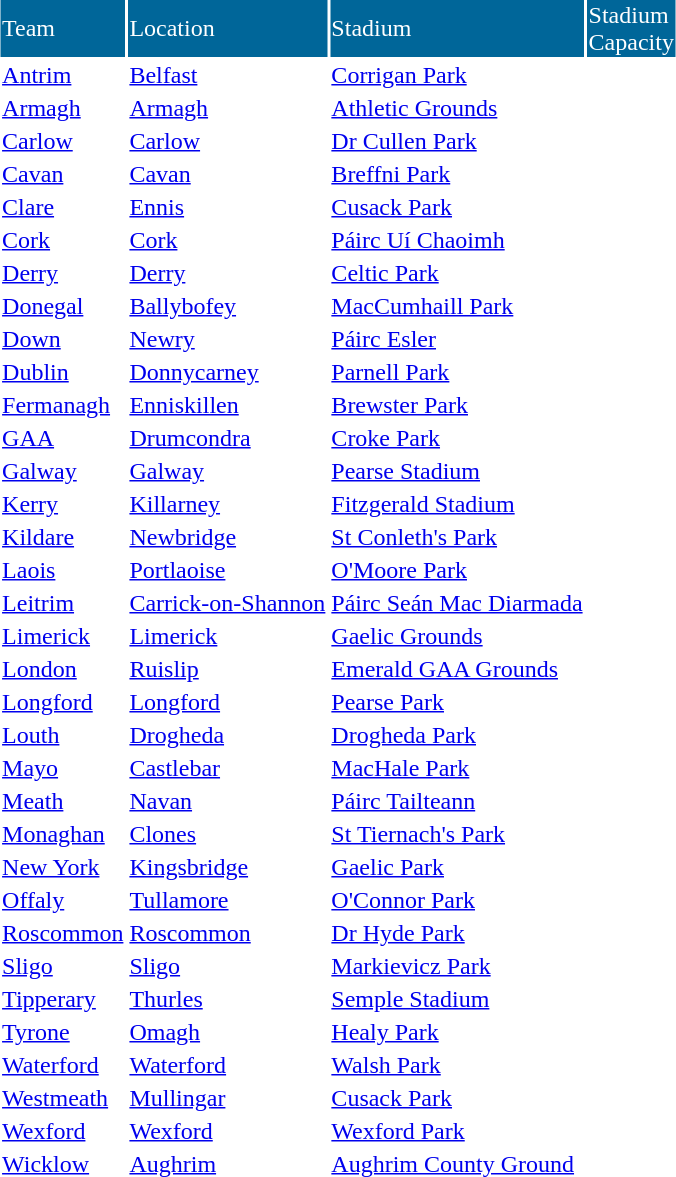<table cellpadding="1" style="margin: 1em auto;">
<tr style="background:#069; color:white;">
<td>Team</td>
<td>Location</td>
<td>Stadium</td>
<td>Stadium<br>Capacity</td>
</tr>
<tr>
<td><a href='#'>Antrim</a></td>
<td><a href='#'>Belfast</a></td>
<td><a href='#'>Corrigan Park</a></td>
<td></td>
</tr>
<tr>
<td><a href='#'>Armagh</a></td>
<td><a href='#'>Armagh</a></td>
<td><a href='#'>Athletic Grounds</a></td>
<td></td>
</tr>
<tr>
<td><a href='#'>Carlow</a></td>
<td><a href='#'>Carlow</a></td>
<td><a href='#'>Dr Cullen Park</a></td>
<td></td>
</tr>
<tr>
<td><a href='#'>Cavan</a></td>
<td><a href='#'>Cavan</a></td>
<td><a href='#'>Breffni Park</a></td>
<td></td>
</tr>
<tr>
<td><a href='#'>Clare</a></td>
<td><a href='#'>Ennis</a></td>
<td><a href='#'>Cusack Park</a></td>
<td></td>
</tr>
<tr>
<td><a href='#'>Cork</a></td>
<td><a href='#'>Cork</a></td>
<td><a href='#'>Páirc Uí Chaoimh</a></td>
<td></td>
</tr>
<tr>
<td><a href='#'>Derry</a></td>
<td><a href='#'>Derry</a></td>
<td><a href='#'>Celtic Park</a></td>
<td></td>
</tr>
<tr>
<td><a href='#'>Donegal</a></td>
<td><a href='#'>Ballybofey</a></td>
<td><a href='#'>MacCumhaill Park</a></td>
<td></td>
</tr>
<tr>
<td><a href='#'>Down</a></td>
<td><a href='#'>Newry</a></td>
<td><a href='#'>Páirc Esler</a></td>
<td></td>
</tr>
<tr>
<td><a href='#'>Dublin</a></td>
<td><a href='#'>Donnycarney</a></td>
<td><a href='#'>Parnell Park</a></td>
<td></td>
</tr>
<tr>
<td><a href='#'>Fermanagh</a></td>
<td><a href='#'>Enniskillen</a></td>
<td><a href='#'>Brewster Park</a></td>
<td></td>
</tr>
<tr>
<td><a href='#'>GAA</a></td>
<td><a href='#'>Drumcondra</a></td>
<td><a href='#'>Croke Park</a></td>
<td></td>
</tr>
<tr>
<td><a href='#'>Galway</a></td>
<td><a href='#'>Galway</a></td>
<td><a href='#'>Pearse Stadium</a></td>
<td></td>
</tr>
<tr>
<td><a href='#'>Kerry</a></td>
<td><a href='#'>Killarney</a></td>
<td><a href='#'>Fitzgerald Stadium</a></td>
<td></td>
</tr>
<tr>
<td><a href='#'>Kildare</a></td>
<td><a href='#'>Newbridge</a></td>
<td><a href='#'>St Conleth's Park</a></td>
<td></td>
</tr>
<tr>
<td><a href='#'>Laois</a></td>
<td><a href='#'>Portlaoise</a></td>
<td><a href='#'>O'Moore Park</a></td>
<td></td>
</tr>
<tr>
<td><a href='#'>Leitrim</a></td>
<td><a href='#'>Carrick-on-Shannon</a></td>
<td><a href='#'>Páirc Seán Mac Diarmada</a></td>
<td></td>
</tr>
<tr>
<td><a href='#'>Limerick</a></td>
<td><a href='#'>Limerick</a></td>
<td><a href='#'>Gaelic Grounds</a></td>
<td></td>
</tr>
<tr>
<td><a href='#'>London</a></td>
<td><a href='#'>Ruislip</a></td>
<td><a href='#'>Emerald GAA Grounds</a></td>
<td></td>
</tr>
<tr>
<td><a href='#'>Longford</a></td>
<td><a href='#'>Longford</a></td>
<td><a href='#'>Pearse Park</a></td>
<td></td>
</tr>
<tr>
<td><a href='#'>Louth</a></td>
<td><a href='#'>Drogheda</a></td>
<td><a href='#'>Drogheda Park</a></td>
<td></td>
</tr>
<tr>
<td><a href='#'>Mayo</a></td>
<td><a href='#'>Castlebar</a></td>
<td><a href='#'>MacHale Park</a></td>
<td></td>
</tr>
<tr>
<td><a href='#'>Meath</a></td>
<td><a href='#'>Navan</a></td>
<td><a href='#'>Páirc Tailteann</a></td>
<td></td>
</tr>
<tr>
<td><a href='#'>Monaghan</a></td>
<td><a href='#'>Clones</a></td>
<td><a href='#'>St Tiernach's Park</a></td>
<td></td>
</tr>
<tr>
<td><a href='#'>New York</a></td>
<td><a href='#'>Kingsbridge</a></td>
<td><a href='#'>Gaelic Park</a></td>
<td></td>
</tr>
<tr>
<td><a href='#'>Offaly</a></td>
<td><a href='#'>Tullamore</a></td>
<td><a href='#'>O'Connor Park</a></td>
<td></td>
</tr>
<tr>
<td><a href='#'>Roscommon</a></td>
<td><a href='#'>Roscommon</a></td>
<td><a href='#'>Dr Hyde Park</a></td>
<td></td>
</tr>
<tr>
<td><a href='#'>Sligo</a></td>
<td><a href='#'>Sligo</a></td>
<td><a href='#'>Markievicz Park</a></td>
<td></td>
</tr>
<tr>
<td><a href='#'>Tipperary</a></td>
<td><a href='#'>Thurles</a></td>
<td><a href='#'>Semple Stadium</a></td>
<td></td>
</tr>
<tr>
<td><a href='#'>Tyrone</a></td>
<td><a href='#'>Omagh</a></td>
<td><a href='#'>Healy Park</a></td>
<td></td>
</tr>
<tr>
<td><a href='#'>Waterford</a></td>
<td><a href='#'>Waterford</a></td>
<td><a href='#'>Walsh Park</a></td>
<td></td>
</tr>
<tr>
<td><a href='#'>Westmeath</a></td>
<td><a href='#'>Mullingar</a></td>
<td><a href='#'>Cusack Park</a></td>
<td></td>
</tr>
<tr>
<td><a href='#'>Wexford</a></td>
<td><a href='#'>Wexford</a></td>
<td><a href='#'>Wexford Park</a></td>
<td></td>
</tr>
<tr>
<td><a href='#'>Wicklow</a></td>
<td><a href='#'>Aughrim</a></td>
<td><a href='#'>Aughrim County Ground</a></td>
<td></td>
</tr>
</table>
